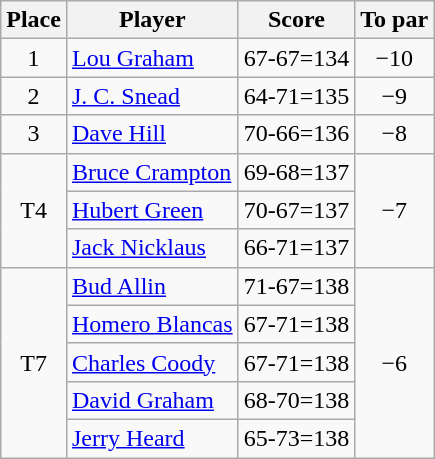<table class="wikitable">
<tr>
<th>Place</th>
<th>Player</th>
<th>Score</th>
<th>To par</th>
</tr>
<tr>
<td align=center>1</td>
<td> <a href='#'>Lou Graham</a></td>
<td align=center>67-67=134</td>
<td align=center>−10</td>
</tr>
<tr>
<td align=center>2</td>
<td> <a href='#'>J. C. Snead</a></td>
<td align=center>64-71=135</td>
<td align=center>−9</td>
</tr>
<tr>
<td align=center>3</td>
<td> <a href='#'>Dave Hill</a></td>
<td align=center>70-66=136</td>
<td align=center>−8</td>
</tr>
<tr>
<td rowspan=3 align=center>T4</td>
<td> <a href='#'>Bruce Crampton</a></td>
<td align=center>69-68=137</td>
<td rowspan=3 align=center>−7</td>
</tr>
<tr>
<td> <a href='#'>Hubert Green</a></td>
<td align=center>70-67=137</td>
</tr>
<tr>
<td> <a href='#'>Jack Nicklaus</a></td>
<td align=center>66-71=137</td>
</tr>
<tr>
<td rowspan=5 align=center>T7</td>
<td> <a href='#'>Bud Allin</a></td>
<td align=center>71-67=138</td>
<td rowspan=5 align=center>−6</td>
</tr>
<tr>
<td> <a href='#'>Homero Blancas</a></td>
<td align=center>67-71=138</td>
</tr>
<tr>
<td> <a href='#'>Charles Coody</a></td>
<td align=center>67-71=138</td>
</tr>
<tr>
<td> <a href='#'>David Graham</a></td>
<td align=center>68-70=138</td>
</tr>
<tr>
<td> <a href='#'>Jerry Heard</a></td>
<td align=center>65-73=138</td>
</tr>
</table>
